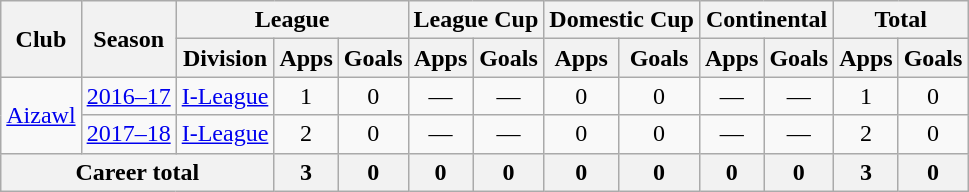<table class="wikitable" style="text-align: center;">
<tr>
<th rowspan="2">Club</th>
<th rowspan="2">Season</th>
<th colspan="3">League</th>
<th colspan="2">League Cup</th>
<th colspan="2">Domestic Cup</th>
<th colspan="2">Continental</th>
<th colspan="2">Total</th>
</tr>
<tr>
<th>Division</th>
<th>Apps</th>
<th>Goals</th>
<th>Apps</th>
<th>Goals</th>
<th>Apps</th>
<th>Goals</th>
<th>Apps</th>
<th>Goals</th>
<th>Apps</th>
<th>Goals</th>
</tr>
<tr>
<td rowspan="2"><a href='#'>Aizawl</a></td>
<td><a href='#'>2016–17</a></td>
<td><a href='#'>I-League</a></td>
<td>1</td>
<td>0</td>
<td>—</td>
<td>—</td>
<td>0</td>
<td>0</td>
<td>—</td>
<td>—</td>
<td>1</td>
<td>0</td>
</tr>
<tr>
<td><a href='#'>2017–18</a></td>
<td><a href='#'>I-League</a></td>
<td>2</td>
<td>0</td>
<td>—</td>
<td>—</td>
<td>0</td>
<td>0</td>
<td>—</td>
<td>—</td>
<td>2</td>
<td>0</td>
</tr>
<tr>
<th colspan="3">Career total</th>
<th>3</th>
<th>0</th>
<th>0</th>
<th>0</th>
<th>0</th>
<th>0</th>
<th>0</th>
<th>0</th>
<th>3</th>
<th>0</th>
</tr>
</table>
